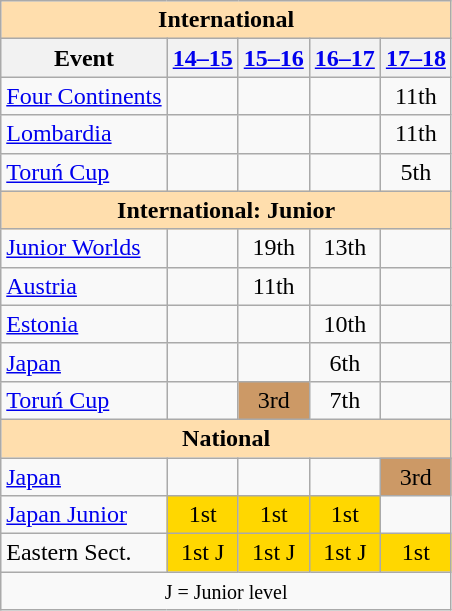<table class="wikitable" style="text-align:center">
<tr>
<th style="background-color: #ffdead; " colspan=5 align=center>International </th>
</tr>
<tr>
<th>Event</th>
<th><a href='#'>14–15</a></th>
<th><a href='#'>15–16</a></th>
<th><a href='#'>16–17</a></th>
<th><a href='#'>17–18</a></th>
</tr>
<tr>
<td align=left><a href='#'>Four Continents</a></td>
<td></td>
<td></td>
<td></td>
<td>11th</td>
</tr>
<tr>
<td align=left> <a href='#'>Lombardia</a></td>
<td></td>
<td></td>
<td></td>
<td>11th</td>
</tr>
<tr>
<td align=left><a href='#'>Toruń Cup</a></td>
<td></td>
<td></td>
<td></td>
<td>5th</td>
</tr>
<tr>
<th style="background-color: #ffdead; " colspan=5 align=center>International: Junior</th>
</tr>
<tr>
<td align=left><a href='#'>Junior Worlds</a></td>
<td></td>
<td>19th</td>
<td>13th</td>
<td></td>
</tr>
<tr>
<td align=left> <a href='#'>Austria</a></td>
<td></td>
<td>11th</td>
<td></td>
<td></td>
</tr>
<tr>
<td align=left> <a href='#'>Estonia</a></td>
<td></td>
<td></td>
<td>10th</td>
<td></td>
</tr>
<tr>
<td align=left> <a href='#'>Japan</a></td>
<td></td>
<td></td>
<td>6th</td>
<td></td>
</tr>
<tr>
<td align=left><a href='#'>Toruń Cup</a></td>
<td></td>
<td bgcolor=cc9966>3rd</td>
<td>7th</td>
<td></td>
</tr>
<tr>
<th style="background-color: #ffdead; " colspan=5 align=center>National</th>
</tr>
<tr>
<td align=left><a href='#'>Japan</a></td>
<td></td>
<td></td>
<td></td>
<td bgcolor=cc9966>3rd</td>
</tr>
<tr>
<td align=left><a href='#'>Japan Junior</a></td>
<td bgcolor=gold>1st</td>
<td bgcolor=gold>1st</td>
<td bgcolor=gold>1st</td>
<td></td>
</tr>
<tr>
<td align=left>Eastern Sect.</td>
<td bgcolor=gold>1st J</td>
<td bgcolor=gold>1st J</td>
<td bgcolor=gold>1st J</td>
<td bgcolor=gold>1st</td>
</tr>
<tr>
<td colspan=5 align=center><small> J = Junior level </small></td>
</tr>
</table>
